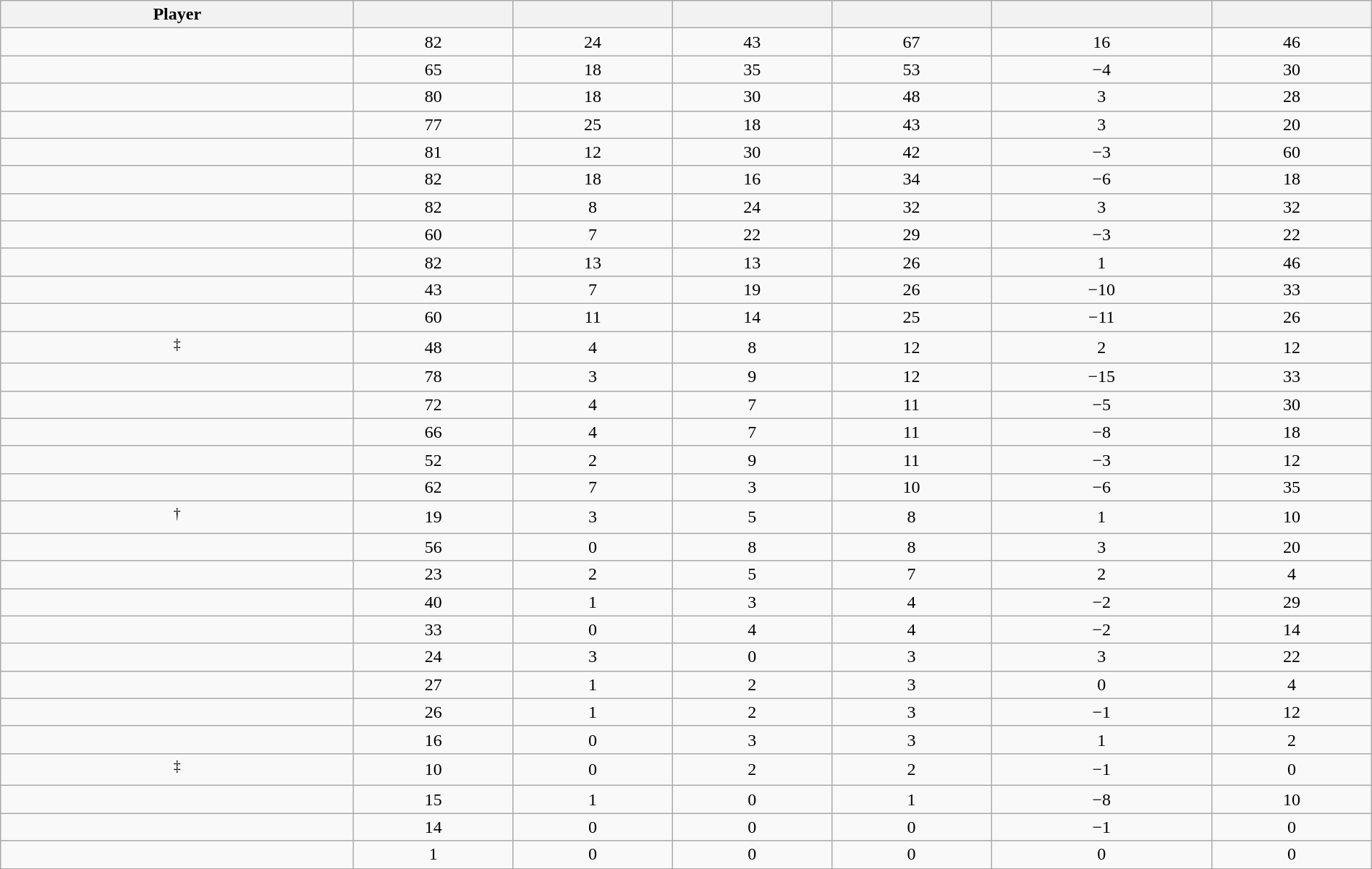<table class="wikitable sortable" style="width:100%; text-align:center;">
<tr>
<th>Player</th>
<th></th>
<th></th>
<th></th>
<th></th>
<th data-sort-type="number"></th>
<th></th>
</tr>
<tr>
<td></td>
<td>82</td>
<td>24</td>
<td>43</td>
<td>67</td>
<td>16</td>
<td>46</td>
</tr>
<tr>
<td></td>
<td>65</td>
<td>18</td>
<td>35</td>
<td>53</td>
<td>−4</td>
<td>30</td>
</tr>
<tr>
<td></td>
<td>80</td>
<td>18</td>
<td>30</td>
<td>48</td>
<td>3</td>
<td>28</td>
</tr>
<tr>
<td></td>
<td>77</td>
<td>25</td>
<td>18</td>
<td>43</td>
<td>3</td>
<td>20</td>
</tr>
<tr>
<td></td>
<td>81</td>
<td>12</td>
<td>30</td>
<td>42</td>
<td>−3</td>
<td>60</td>
</tr>
<tr>
<td></td>
<td>82</td>
<td>18</td>
<td>16</td>
<td>34</td>
<td>−6</td>
<td>18</td>
</tr>
<tr>
<td></td>
<td>82</td>
<td>8</td>
<td>24</td>
<td>32</td>
<td>3</td>
<td>32</td>
</tr>
<tr>
<td></td>
<td>60</td>
<td>7</td>
<td>22</td>
<td>29</td>
<td>−3</td>
<td>22</td>
</tr>
<tr>
<td></td>
<td>82</td>
<td>13</td>
<td>13</td>
<td>26</td>
<td>1</td>
<td>46</td>
</tr>
<tr>
<td></td>
<td>43</td>
<td>7</td>
<td>19</td>
<td>26</td>
<td>−10</td>
<td>33</td>
</tr>
<tr>
<td></td>
<td>60</td>
<td>11</td>
<td>14</td>
<td>25</td>
<td>−11</td>
<td>26</td>
</tr>
<tr>
<td><sup>‡</sup></td>
<td>48</td>
<td>4</td>
<td>8</td>
<td>12</td>
<td>2</td>
<td>12</td>
</tr>
<tr>
<td></td>
<td>78</td>
<td>3</td>
<td>9</td>
<td>12</td>
<td>−15</td>
<td>33</td>
</tr>
<tr>
<td></td>
<td>72</td>
<td>4</td>
<td>7</td>
<td>11</td>
<td>−5</td>
<td>30</td>
</tr>
<tr>
<td></td>
<td>66</td>
<td>4</td>
<td>7</td>
<td>11</td>
<td>−8</td>
<td>18</td>
</tr>
<tr>
<td></td>
<td>52</td>
<td>2</td>
<td>9</td>
<td>11</td>
<td>−3</td>
<td>12</td>
</tr>
<tr>
<td></td>
<td>62</td>
<td>7</td>
<td>3</td>
<td>10</td>
<td>−6</td>
<td>35</td>
</tr>
<tr>
<td><sup>†</sup></td>
<td>19</td>
<td>3</td>
<td>5</td>
<td>8</td>
<td>1</td>
<td>10</td>
</tr>
<tr>
<td></td>
<td>56</td>
<td>0</td>
<td>8</td>
<td>8</td>
<td>3</td>
<td>20</td>
</tr>
<tr>
<td></td>
<td>23</td>
<td>2</td>
<td>5</td>
<td>7</td>
<td>2</td>
<td>4</td>
</tr>
<tr>
<td></td>
<td>40</td>
<td>1</td>
<td>3</td>
<td>4</td>
<td>−2</td>
<td>29</td>
</tr>
<tr>
<td></td>
<td>33</td>
<td>0</td>
<td>4</td>
<td>4</td>
<td>−2</td>
<td>14</td>
</tr>
<tr>
<td></td>
<td>24</td>
<td>3</td>
<td>0</td>
<td>3</td>
<td>3</td>
<td>22</td>
</tr>
<tr>
<td></td>
<td>27</td>
<td>1</td>
<td>2</td>
<td>3</td>
<td>0</td>
<td>4</td>
</tr>
<tr>
<td></td>
<td>26</td>
<td>1</td>
<td>2</td>
<td>3</td>
<td>−1</td>
<td>12</td>
</tr>
<tr>
<td></td>
<td>16</td>
<td>0</td>
<td>3</td>
<td>3</td>
<td>1</td>
<td>2</td>
</tr>
<tr>
<td><sup>‡</sup></td>
<td>10</td>
<td>0</td>
<td>2</td>
<td>2</td>
<td>−1</td>
<td>0</td>
</tr>
<tr>
<td></td>
<td>15</td>
<td>1</td>
<td>0</td>
<td>1</td>
<td>−8</td>
<td>10</td>
</tr>
<tr>
<td></td>
<td>14</td>
<td>0</td>
<td>0</td>
<td>0</td>
<td>−1</td>
<td>0</td>
</tr>
<tr>
<td></td>
<td>1</td>
<td>0</td>
<td>0</td>
<td>0</td>
<td>0</td>
<td>0</td>
</tr>
</table>
